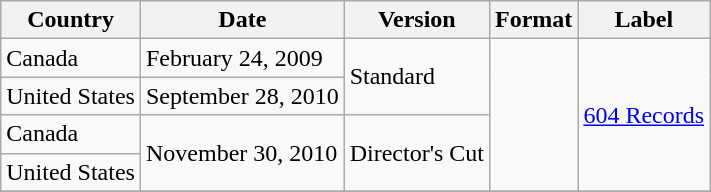<table class="wikitable">
<tr>
<th>Country</th>
<th>Date</th>
<th>Version</th>
<th>Format</th>
<th>Label</th>
</tr>
<tr>
<td>Canada</td>
<td>February 24, 2009</td>
<td rowspan="2">Standard</td>
<td rowspan="4"></td>
<td rowspan="4"><a href='#'>604 Records</a></td>
</tr>
<tr>
<td>United States</td>
<td>September 28, 2010</td>
</tr>
<tr>
<td>Canada</td>
<td rowspan="2">November 30, 2010</td>
<td rowspan="2">Director's Cut <br> </td>
</tr>
<tr>
<td>United States</td>
</tr>
<tr>
</tr>
</table>
